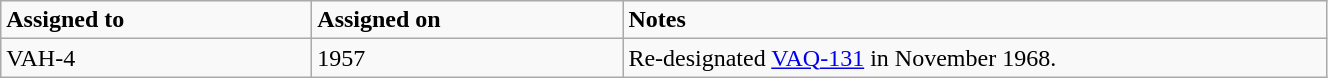<table class="wikitable" style="width: 70%;">
<tr>
<td style="width: 200px;"><strong>Assigned to</strong></td>
<td style="width: 200px;"><strong>Assigned on</strong></td>
<td><strong>Notes</strong></td>
</tr>
<tr>
<td>VAH-4</td>
<td>1957</td>
<td>Re-designated <a href='#'>VAQ-131</a> in November 1968.</td>
</tr>
</table>
